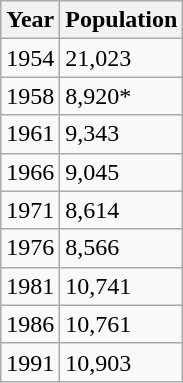<table class="wikitable">
<tr>
<th>Year</th>
<th>Population</th>
</tr>
<tr>
<td>1954</td>
<td>21,023</td>
</tr>
<tr>
<td>1958</td>
<td>8,920*</td>
</tr>
<tr>
<td>1961</td>
<td>9,343</td>
</tr>
<tr>
<td>1966</td>
<td>9,045</td>
</tr>
<tr>
<td>1971</td>
<td>8,614</td>
</tr>
<tr>
<td>1976</td>
<td>8,566</td>
</tr>
<tr>
<td>1981</td>
<td>10,741</td>
</tr>
<tr>
<td>1986</td>
<td>10,761</td>
</tr>
<tr>
<td>1991</td>
<td>10,903</td>
</tr>
</table>
